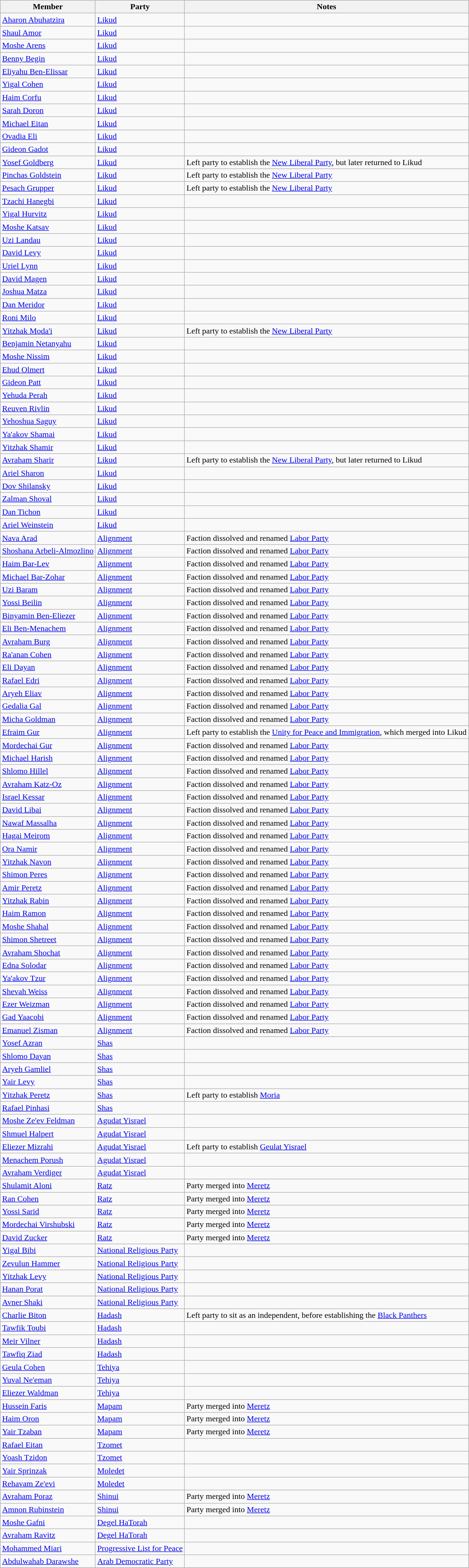<table class="sort wikitable sortable" style="text-align:left">
<tr>
<th>Member</th>
<th>Party</th>
<th>Notes</th>
</tr>
<tr>
<td><a href='#'>Aharon Abuhatzira</a></td>
<td><a href='#'>Likud</a></td>
<td></td>
</tr>
<tr>
<td><a href='#'>Shaul Amor</a></td>
<td><a href='#'>Likud</a></td>
<td></td>
</tr>
<tr>
<td><a href='#'>Moshe Arens</a></td>
<td><a href='#'>Likud</a></td>
<td></td>
</tr>
<tr>
<td><a href='#'>Benny Begin</a></td>
<td><a href='#'>Likud</a></td>
<td></td>
</tr>
<tr>
<td><a href='#'>Eliyahu Ben-Elissar</a></td>
<td><a href='#'>Likud</a></td>
<td></td>
</tr>
<tr>
<td><a href='#'>Yigal Cohen</a></td>
<td><a href='#'>Likud</a></td>
<td></td>
</tr>
<tr>
<td><a href='#'>Haim Corfu</a></td>
<td><a href='#'>Likud</a></td>
<td></td>
</tr>
<tr>
<td><a href='#'>Sarah Doron</a></td>
<td><a href='#'>Likud</a></td>
<td></td>
</tr>
<tr>
<td><a href='#'>Michael Eitan</a></td>
<td><a href='#'>Likud</a></td>
<td></td>
</tr>
<tr>
<td><a href='#'>Ovadia Eli</a></td>
<td><a href='#'>Likud</a></td>
<td></td>
</tr>
<tr>
<td><a href='#'>Gideon Gadot</a></td>
<td><a href='#'>Likud</a></td>
<td></td>
</tr>
<tr>
<td><a href='#'>Yosef Goldberg</a></td>
<td><a href='#'>Likud</a></td>
<td>Left party to establish the <a href='#'>New Liberal Party</a>, but later returned to Likud</td>
</tr>
<tr>
<td><a href='#'>Pinchas Goldstein</a></td>
<td><a href='#'>Likud</a></td>
<td>Left party to establish the <a href='#'>New Liberal Party</a></td>
</tr>
<tr>
<td><a href='#'>Pesach Grupper</a></td>
<td><a href='#'>Likud</a></td>
<td>Left party to establish the <a href='#'>New Liberal Party</a></td>
</tr>
<tr>
<td><a href='#'>Tzachi Hanegbi</a></td>
<td><a href='#'>Likud</a></td>
<td></td>
</tr>
<tr>
<td><a href='#'>Yigal Hurvitz</a></td>
<td><a href='#'>Likud</a></td>
<td></td>
</tr>
<tr>
<td><a href='#'>Moshe Katsav</a></td>
<td><a href='#'>Likud</a></td>
<td></td>
</tr>
<tr>
<td><a href='#'>Uzi Landau</a></td>
<td><a href='#'>Likud</a></td>
<td></td>
</tr>
<tr>
<td><a href='#'>David Levy</a></td>
<td><a href='#'>Likud</a></td>
<td></td>
</tr>
<tr>
<td><a href='#'>Uriel Lynn</a></td>
<td><a href='#'>Likud</a></td>
<td></td>
</tr>
<tr>
<td><a href='#'>David Magen</a></td>
<td><a href='#'>Likud</a></td>
<td></td>
</tr>
<tr>
<td><a href='#'>Joshua Matza</a></td>
<td><a href='#'>Likud</a></td>
<td></td>
</tr>
<tr>
<td><a href='#'>Dan Meridor</a></td>
<td><a href='#'>Likud</a></td>
<td></td>
</tr>
<tr>
<td><a href='#'>Roni Milo</a></td>
<td><a href='#'>Likud</a></td>
<td></td>
</tr>
<tr>
<td><a href='#'>Yitzhak Moda'i</a></td>
<td><a href='#'>Likud</a></td>
<td>Left party to establish the <a href='#'>New Liberal Party</a></td>
</tr>
<tr>
<td><a href='#'>Benjamin Netanyahu</a></td>
<td><a href='#'>Likud</a></td>
<td></td>
</tr>
<tr>
<td><a href='#'>Moshe Nissim</a></td>
<td><a href='#'>Likud</a></td>
<td></td>
</tr>
<tr>
<td><a href='#'>Ehud Olmert</a></td>
<td><a href='#'>Likud</a></td>
<td></td>
</tr>
<tr>
<td><a href='#'>Gideon Patt</a></td>
<td><a href='#'>Likud</a></td>
<td></td>
</tr>
<tr>
<td><a href='#'>Yehuda Perah</a></td>
<td><a href='#'>Likud</a></td>
<td></td>
</tr>
<tr>
<td><a href='#'>Reuven Rivlin</a></td>
<td><a href='#'>Likud</a></td>
<td></td>
</tr>
<tr>
<td><a href='#'>Yehoshua Saguy</a></td>
<td><a href='#'>Likud</a></td>
<td></td>
</tr>
<tr>
<td><a href='#'>Ya'akov Shamai</a></td>
<td><a href='#'>Likud</a></td>
<td></td>
</tr>
<tr>
<td><a href='#'>Yitzhak Shamir</a></td>
<td><a href='#'>Likud</a></td>
<td></td>
</tr>
<tr>
<td><a href='#'>Avraham Sharir</a></td>
<td><a href='#'>Likud</a></td>
<td>Left party to establish the <a href='#'>New Liberal Party</a>, but later returned to Likud</td>
</tr>
<tr>
<td><a href='#'>Ariel Sharon</a></td>
<td><a href='#'>Likud</a></td>
<td></td>
</tr>
<tr>
<td><a href='#'>Dov Shilansky</a></td>
<td><a href='#'>Likud</a></td>
<td></td>
</tr>
<tr>
<td><a href='#'>Zalman Shoval</a></td>
<td><a href='#'>Likud</a></td>
<td></td>
</tr>
<tr>
<td><a href='#'>Dan Tichon</a></td>
<td><a href='#'>Likud</a></td>
<td></td>
</tr>
<tr>
<td><a href='#'>Ariel Weinstein</a></td>
<td><a href='#'>Likud</a></td>
<td></td>
</tr>
<tr>
<td><a href='#'>Nava Arad</a></td>
<td><a href='#'>Alignment</a></td>
<td>Faction dissolved and renamed <a href='#'>Labor Party</a></td>
</tr>
<tr>
<td><a href='#'>Shoshana Arbeli-Almozlino</a></td>
<td><a href='#'>Alignment</a></td>
<td>Faction dissolved and renamed <a href='#'>Labor Party</a></td>
</tr>
<tr>
<td><a href='#'>Haim Bar-Lev</a></td>
<td><a href='#'>Alignment</a></td>
<td>Faction dissolved and renamed <a href='#'>Labor Party</a></td>
</tr>
<tr>
<td><a href='#'>Michael Bar-Zohar</a></td>
<td><a href='#'>Alignment</a></td>
<td>Faction dissolved and renamed <a href='#'>Labor Party</a></td>
</tr>
<tr>
<td><a href='#'>Uzi Baram</a></td>
<td><a href='#'>Alignment</a></td>
<td>Faction dissolved and renamed <a href='#'>Labor Party</a></td>
</tr>
<tr>
<td><a href='#'>Yossi Beilin</a></td>
<td><a href='#'>Alignment</a></td>
<td>Faction dissolved and renamed <a href='#'>Labor Party</a></td>
</tr>
<tr>
<td><a href='#'>Binyamin Ben-Eliezer</a></td>
<td><a href='#'>Alignment</a></td>
<td>Faction dissolved and renamed <a href='#'>Labor Party</a></td>
</tr>
<tr>
<td><a href='#'>Eli Ben-Menachem</a></td>
<td><a href='#'>Alignment</a></td>
<td>Faction dissolved and renamed <a href='#'>Labor Party</a></td>
</tr>
<tr>
<td><a href='#'>Avraham Burg</a></td>
<td><a href='#'>Alignment</a></td>
<td>Faction dissolved and renamed <a href='#'>Labor Party</a></td>
</tr>
<tr>
<td><a href='#'>Ra'anan Cohen</a></td>
<td><a href='#'>Alignment</a></td>
<td>Faction dissolved and renamed <a href='#'>Labor Party</a></td>
</tr>
<tr>
<td><a href='#'>Eli Dayan</a></td>
<td><a href='#'>Alignment</a></td>
<td>Faction dissolved and renamed <a href='#'>Labor Party</a></td>
</tr>
<tr>
<td><a href='#'>Rafael Edri</a></td>
<td><a href='#'>Alignment</a></td>
<td>Faction dissolved and renamed <a href='#'>Labor Party</a></td>
</tr>
<tr>
<td><a href='#'>Aryeh Eliav</a></td>
<td><a href='#'>Alignment</a></td>
<td>Faction dissolved and renamed <a href='#'>Labor Party</a></td>
</tr>
<tr>
<td><a href='#'>Gedalia Gal</a></td>
<td><a href='#'>Alignment</a></td>
<td>Faction dissolved and renamed <a href='#'>Labor Party</a></td>
</tr>
<tr>
<td><a href='#'>Micha Goldman</a></td>
<td><a href='#'>Alignment</a></td>
<td>Faction dissolved and renamed <a href='#'>Labor Party</a></td>
</tr>
<tr>
<td><a href='#'>Efraim Gur</a></td>
<td><a href='#'>Alignment</a></td>
<td>Left party to establish the <a href='#'>Unity for Peace and Immigration</a>, which merged into Likud</td>
</tr>
<tr>
<td><a href='#'>Mordechai Gur</a></td>
<td><a href='#'>Alignment</a></td>
<td>Faction dissolved and renamed <a href='#'>Labor Party</a></td>
</tr>
<tr>
<td><a href='#'>Michael Harish</a></td>
<td><a href='#'>Alignment</a></td>
<td>Faction dissolved and renamed <a href='#'>Labor Party</a></td>
</tr>
<tr>
<td><a href='#'>Shlomo Hillel</a></td>
<td><a href='#'>Alignment</a></td>
<td>Faction dissolved and renamed <a href='#'>Labor Party</a></td>
</tr>
<tr>
<td><a href='#'>Avraham Katz-Oz</a></td>
<td><a href='#'>Alignment</a></td>
<td>Faction dissolved and renamed <a href='#'>Labor Party</a></td>
</tr>
<tr>
<td><a href='#'>Israel Kessar</a></td>
<td><a href='#'>Alignment</a></td>
<td>Faction dissolved and renamed <a href='#'>Labor Party</a></td>
</tr>
<tr>
<td><a href='#'>David Libai</a></td>
<td><a href='#'>Alignment</a></td>
<td>Faction dissolved and renamed <a href='#'>Labor Party</a></td>
</tr>
<tr>
<td><a href='#'>Nawaf Massalha</a></td>
<td><a href='#'>Alignment</a></td>
<td>Faction dissolved and renamed <a href='#'>Labor Party</a></td>
</tr>
<tr>
<td><a href='#'>Hagai Meirom</a></td>
<td><a href='#'>Alignment</a></td>
<td>Faction dissolved and renamed <a href='#'>Labor Party</a></td>
</tr>
<tr>
<td><a href='#'>Ora Namir</a></td>
<td><a href='#'>Alignment</a></td>
<td>Faction dissolved and renamed <a href='#'>Labor Party</a></td>
</tr>
<tr>
<td><a href='#'>Yitzhak Navon</a></td>
<td><a href='#'>Alignment</a></td>
<td>Faction dissolved and renamed <a href='#'>Labor Party</a></td>
</tr>
<tr>
<td><a href='#'>Shimon Peres</a></td>
<td><a href='#'>Alignment</a></td>
<td>Faction dissolved and renamed <a href='#'>Labor Party</a></td>
</tr>
<tr>
<td><a href='#'>Amir Peretz</a></td>
<td><a href='#'>Alignment</a></td>
<td>Faction dissolved and renamed <a href='#'>Labor Party</a></td>
</tr>
<tr>
<td><a href='#'>Yitzhak Rabin</a></td>
<td><a href='#'>Alignment</a></td>
<td>Faction dissolved and renamed <a href='#'>Labor Party</a></td>
</tr>
<tr>
<td><a href='#'>Haim Ramon</a></td>
<td><a href='#'>Alignment</a></td>
<td>Faction dissolved and renamed <a href='#'>Labor Party</a></td>
</tr>
<tr>
<td><a href='#'>Moshe Shahal</a></td>
<td><a href='#'>Alignment</a></td>
<td>Faction dissolved and renamed <a href='#'>Labor Party</a></td>
</tr>
<tr>
<td><a href='#'>Shimon Shetreet</a></td>
<td><a href='#'>Alignment</a></td>
<td>Faction dissolved and renamed <a href='#'>Labor Party</a></td>
</tr>
<tr>
<td><a href='#'>Avraham Shochat</a></td>
<td><a href='#'>Alignment</a></td>
<td>Faction dissolved and renamed <a href='#'>Labor Party</a></td>
</tr>
<tr>
<td><a href='#'>Edna Solodar</a></td>
<td><a href='#'>Alignment</a></td>
<td>Faction dissolved and renamed <a href='#'>Labor Party</a></td>
</tr>
<tr>
<td><a href='#'>Ya'akov Tzur</a></td>
<td><a href='#'>Alignment</a></td>
<td>Faction dissolved and renamed <a href='#'>Labor Party</a></td>
</tr>
<tr>
<td><a href='#'>Shevah Weiss</a></td>
<td><a href='#'>Alignment</a></td>
<td>Faction dissolved and renamed <a href='#'>Labor Party</a></td>
</tr>
<tr>
<td><a href='#'>Ezer Weizman</a></td>
<td><a href='#'>Alignment</a></td>
<td>Faction dissolved and renamed <a href='#'>Labor Party</a></td>
</tr>
<tr>
<td><a href='#'>Gad Yaacobi</a></td>
<td><a href='#'>Alignment</a></td>
<td>Faction dissolved and renamed <a href='#'>Labor Party</a></td>
</tr>
<tr>
<td><a href='#'>Emanuel Zisman</a></td>
<td><a href='#'>Alignment</a></td>
<td>Faction dissolved and renamed <a href='#'>Labor Party</a></td>
</tr>
<tr>
<td><a href='#'>Yosef Azran</a></td>
<td><a href='#'>Shas</a></td>
<td></td>
</tr>
<tr>
<td><a href='#'>Shlomo Dayan</a></td>
<td><a href='#'>Shas</a></td>
<td></td>
</tr>
<tr>
<td><a href='#'>Aryeh Gamliel</a></td>
<td><a href='#'>Shas</a></td>
<td></td>
</tr>
<tr>
<td><a href='#'>Yair Levy</a></td>
<td><a href='#'>Shas</a></td>
<td></td>
</tr>
<tr>
<td><a href='#'>Yitzhak Peretz</a></td>
<td><a href='#'>Shas</a></td>
<td>Left party to establish <a href='#'>Moria</a></td>
</tr>
<tr>
<td><a href='#'>Rafael Pinhasi</a></td>
<td><a href='#'>Shas</a></td>
<td></td>
</tr>
<tr>
<td><a href='#'>Moshe Ze'ev Feldman</a></td>
<td><a href='#'>Agudat Yisrael</a></td>
<td></td>
</tr>
<tr>
<td><a href='#'>Shmuel Halpert</a></td>
<td><a href='#'>Agudat Yisrael</a></td>
<td></td>
</tr>
<tr>
<td><a href='#'>Eliezer Mizrahi</a></td>
<td><a href='#'>Agudat Yisrael</a></td>
<td>Left party to establish <a href='#'>Geulat Yisrael</a></td>
</tr>
<tr>
<td><a href='#'>Menachem Porush</a></td>
<td><a href='#'>Agudat Yisrael</a></td>
<td></td>
</tr>
<tr>
<td><a href='#'>Avraham Verdiger</a></td>
<td><a href='#'>Agudat Yisrael</a></td>
<td></td>
</tr>
<tr>
<td><a href='#'>Shulamit Aloni</a></td>
<td><a href='#'>Ratz</a></td>
<td>Party merged into <a href='#'>Meretz</a></td>
</tr>
<tr>
<td><a href='#'>Ran Cohen</a></td>
<td><a href='#'>Ratz</a></td>
<td>Party merged into <a href='#'>Meretz</a></td>
</tr>
<tr>
<td><a href='#'>Yossi Sarid</a></td>
<td><a href='#'>Ratz</a></td>
<td>Party merged into <a href='#'>Meretz</a></td>
</tr>
<tr>
<td><a href='#'>Mordechai Virshubski</a></td>
<td><a href='#'>Ratz</a></td>
<td>Party merged into <a href='#'>Meretz</a></td>
</tr>
<tr>
<td><a href='#'>David Zucker</a></td>
<td><a href='#'>Ratz</a></td>
<td>Party merged into <a href='#'>Meretz</a></td>
</tr>
<tr>
<td><a href='#'>Yigal Bibi</a></td>
<td><a href='#'>National Religious Party</a></td>
<td></td>
</tr>
<tr>
<td><a href='#'>Zevulun Hammer</a></td>
<td><a href='#'>National Religious Party</a></td>
<td></td>
</tr>
<tr>
<td><a href='#'>Yitzhak Levy</a></td>
<td><a href='#'>National Religious Party</a></td>
<td></td>
</tr>
<tr>
<td><a href='#'>Hanan Porat</a></td>
<td><a href='#'>National Religious Party</a></td>
<td></td>
</tr>
<tr>
<td><a href='#'>Avner Shaki</a></td>
<td><a href='#'>National Religious Party</a></td>
<td></td>
</tr>
<tr>
<td><a href='#'>Charlie Biton</a></td>
<td><a href='#'>Hadash</a></td>
<td>Left party to sit as an independent, before establishing the <a href='#'>Black Panthers</a></td>
</tr>
<tr>
<td><a href='#'>Tawfik Toubi</a></td>
<td><a href='#'>Hadash</a></td>
<td></td>
</tr>
<tr>
<td><a href='#'>Meir Vilner</a></td>
<td><a href='#'>Hadash</a></td>
<td></td>
</tr>
<tr>
<td><a href='#'>Tawfiq Ziad</a></td>
<td><a href='#'>Hadash</a></td>
<td></td>
</tr>
<tr>
<td><a href='#'>Geula Cohen</a></td>
<td><a href='#'>Tehiya</a></td>
<td></td>
</tr>
<tr>
<td><a href='#'>Yuval Ne'eman</a></td>
<td><a href='#'>Tehiya</a></td>
<td></td>
</tr>
<tr>
<td><a href='#'>Eliezer Waldman</a></td>
<td><a href='#'>Tehiya</a></td>
<td></td>
</tr>
<tr>
<td><a href='#'>Hussein Faris</a></td>
<td><a href='#'>Mapam</a></td>
<td>Party merged into <a href='#'>Meretz</a></td>
</tr>
<tr>
<td><a href='#'>Haim Oron</a></td>
<td><a href='#'>Mapam</a></td>
<td>Party merged into <a href='#'>Meretz</a></td>
</tr>
<tr>
<td><a href='#'>Yair Tzaban</a></td>
<td><a href='#'>Mapam</a></td>
<td>Party merged into <a href='#'>Meretz</a></td>
</tr>
<tr>
<td><a href='#'>Rafael Eitan</a></td>
<td><a href='#'>Tzomet</a></td>
<td></td>
</tr>
<tr>
<td><a href='#'>Yoash Tzidon</a></td>
<td><a href='#'>Tzomet</a></td>
<td></td>
</tr>
<tr>
<td><a href='#'>Yair Sprinzak</a></td>
<td><a href='#'>Moledet</a></td>
<td></td>
</tr>
<tr>
<td><a href='#'>Rehavam Ze'evi</a></td>
<td><a href='#'>Moledet</a></td>
<td></td>
</tr>
<tr>
<td><a href='#'>Avraham Poraz</a></td>
<td><a href='#'>Shinui</a></td>
<td>Party merged into <a href='#'>Meretz</a></td>
</tr>
<tr>
<td><a href='#'>Amnon Rubinstein</a></td>
<td><a href='#'>Shinui</a></td>
<td>Party merged into <a href='#'>Meretz</a></td>
</tr>
<tr>
<td><a href='#'>Moshe Gafni</a></td>
<td><a href='#'>Degel HaTorah</a></td>
<td></td>
</tr>
<tr>
<td><a href='#'>Avraham Ravitz</a></td>
<td><a href='#'>Degel HaTorah</a></td>
<td></td>
</tr>
<tr>
<td><a href='#'>Mohammed Miari</a></td>
<td><a href='#'>Progressive List for Peace</a></td>
<td></td>
</tr>
<tr>
<td><a href='#'>Abdulwahab Darawshe</a></td>
<td><a href='#'>Arab Democratic Party</a></td>
<td></td>
</tr>
</table>
